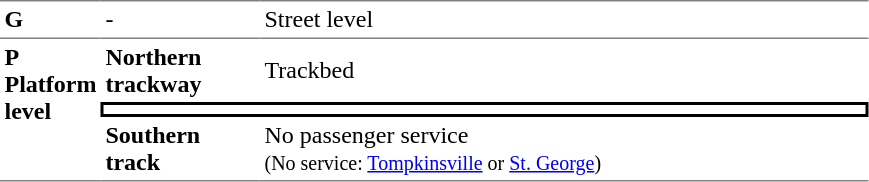<table border=0 cellspacing=0 cellpadding=3>
<tr>
<td style="border-top:solid 1px gray;border-bottom:solid 1px gray;" width=50><strong>G</strong></td>
<td style="border-top:solid 1px gray;border-bottom:solid 1px gray;" width=100>-</td>
<td style="border-top:solid 1px gray;border-bottom:solid 1px gray;" width=400>Street level</td>
</tr>
<tr>
<td style="border-top:solid 0px gray;border-bottom:solid 1px gray;" width=50 rowspan=3 valign=top><strong>P<br>Platform level</strong></td>
<td style="border-top:solid 0px gray;"><strong>Northern trackway</strong></td>
<td style="border-top:solid 0px gray;">Trackbed</td>
</tr>
<tr>
<td style="border-right:solid 2px black;border-left:solid 2px black;border-top:solid 2px black;border-bottom:solid 2px black;text-align:center;" colspan=2></td>
</tr>
<tr>
<td style="border-bottom:solid 1px gray;"><strong>Southern track</strong></td>
<td style="border-bottom:solid 1px gray;">No passenger service<br><small>(No service: <a href='#'>Tompkinsville</a> or <a href='#'>St. George</a>)</small></td>
</tr>
</table>
